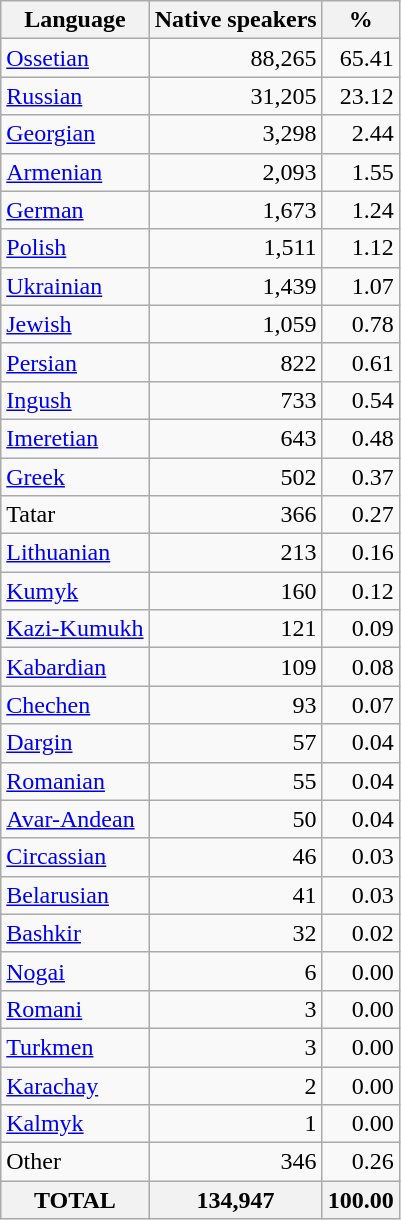<table class="wikitable sortable">
<tr>
<th>Language</th>
<th>Native speakers</th>
<th>%</th>
</tr>
<tr>
<td><a href='#'>Ossetian</a></td>
<td align="right">88,265</td>
<td align="right">65.41</td>
</tr>
<tr>
<td><a href='#'>Russian</a></td>
<td align="right">31,205</td>
<td align="right">23.12</td>
</tr>
<tr>
<td><a href='#'>Georgian</a></td>
<td align="right">3,298</td>
<td align="right">2.44</td>
</tr>
<tr>
<td><a href='#'>Armenian</a></td>
<td align="right">2,093</td>
<td align="right">1.55</td>
</tr>
<tr>
<td><a href='#'>German</a></td>
<td align="right">1,673</td>
<td align="right">1.24</td>
</tr>
<tr>
<td><a href='#'>Polish</a></td>
<td align="right">1,511</td>
<td align="right">1.12</td>
</tr>
<tr>
<td><a href='#'>Ukrainian</a></td>
<td align="right">1,439</td>
<td align="right">1.07</td>
</tr>
<tr>
<td><a href='#'>Jewish</a></td>
<td align="right">1,059</td>
<td align="right">0.78</td>
</tr>
<tr>
<td><a href='#'>Persian</a></td>
<td align="right">822</td>
<td align="right">0.61</td>
</tr>
<tr>
<td><a href='#'>Ingush</a></td>
<td align="right">733</td>
<td align="right">0.54</td>
</tr>
<tr>
<td><a href='#'>Imeretian</a></td>
<td align="right">643</td>
<td align="right">0.48</td>
</tr>
<tr>
<td><a href='#'>Greek</a></td>
<td align="right">502</td>
<td align="right">0.37</td>
</tr>
<tr>
<td>Tatar</td>
<td align="right">366</td>
<td align="right">0.27</td>
</tr>
<tr>
<td><a href='#'>Lithuanian</a></td>
<td align="right">213</td>
<td align="right">0.16</td>
</tr>
<tr>
<td><a href='#'>Kumyk</a></td>
<td align="right">160</td>
<td align="right">0.12</td>
</tr>
<tr>
<td><a href='#'>Kazi-Kumukh</a></td>
<td align="right">121</td>
<td align="right">0.09</td>
</tr>
<tr>
<td><a href='#'>Kabardian</a></td>
<td align="right">109</td>
<td align="right">0.08</td>
</tr>
<tr>
<td><a href='#'>Chechen</a></td>
<td align="right">93</td>
<td align="right">0.07</td>
</tr>
<tr>
<td><a href='#'>Dargin</a></td>
<td align="right">57</td>
<td align="right">0.04</td>
</tr>
<tr>
<td><a href='#'>Romanian</a></td>
<td align="right">55</td>
<td align="right">0.04</td>
</tr>
<tr>
<td><a href='#'>Avar-Andean</a></td>
<td align="right">50</td>
<td align="right">0.04</td>
</tr>
<tr>
<td><a href='#'>Circassian</a></td>
<td align="right">46</td>
<td align="right">0.03</td>
</tr>
<tr>
<td><a href='#'>Belarusian</a></td>
<td align="right">41</td>
<td align="right">0.03</td>
</tr>
<tr>
<td><a href='#'>Bashkir</a></td>
<td align="right">32</td>
<td align="right">0.02</td>
</tr>
<tr>
<td><a href='#'>Nogai</a></td>
<td align="right">6</td>
<td align="right">0.00</td>
</tr>
<tr>
<td><a href='#'>Romani</a></td>
<td align="right">3</td>
<td align="right">0.00</td>
</tr>
<tr>
<td><a href='#'>Turkmen</a></td>
<td align="right">3</td>
<td align="right">0.00</td>
</tr>
<tr>
<td><a href='#'>Karachay</a></td>
<td align="right">2</td>
<td align="right">0.00</td>
</tr>
<tr>
<td><a href='#'>Kalmyk</a></td>
<td align="right">1</td>
<td align="right">0.00</td>
</tr>
<tr>
<td>Other</td>
<td align="right">346</td>
<td align="right">0.26</td>
</tr>
<tr>
<th>TOTAL</th>
<th>134,947</th>
<th>100.00</th>
</tr>
</table>
